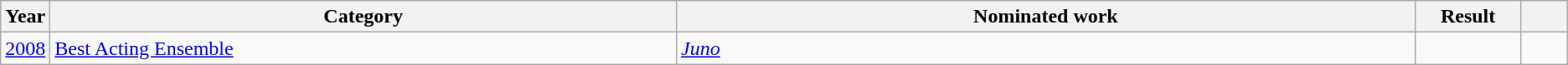<table class="wikitable sortable">
<tr>
<th scope="col" style="width:1em;">Year</th>
<th scope="col" style="width:33em;">Category</th>
<th scope="col" style="width:39em;">Nominated work</th>
<th scope="col" style="width:5em;">Result</th>
<th scope="col" style="width:2em;" class="unsortable"></th>
</tr>
<tr>
<td><a href='#'>2008</a></td>
<td><a href='#'>Best Acting Ensemble</a></td>
<td><em><a href='#'>Juno</a></em></td>
<td></td>
<td></td>
</tr>
</table>
